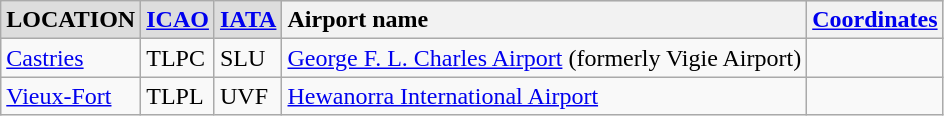<table class="wikitable sortable">
<tr style="font-weight:bold; background:#DDDDDD;">
<td>LOCATION</td>
<td><a href='#'>ICAO</a></td>
<td><a href='#'>IATA</a></td>
<th style="text-align:left; white-space:nowrap;">Airport name</th>
<th style="text-align:left;"><a href='#'>Coordinates</a></th>
</tr>
<tr>
<td><a href='#'>Castries</a></td>
<td>TLPC</td>
<td>SLU</td>
<td><a href='#'>George F. L. Charles Airport</a> (formerly Vigie Airport)</td>
<td><small></small></td>
</tr>
<tr>
<td><a href='#'>Vieux-Fort</a></td>
<td>TLPL</td>
<td>UVF</td>
<td><a href='#'>Hewanorra International Airport</a></td>
<td><small></small></td>
</tr>
</table>
